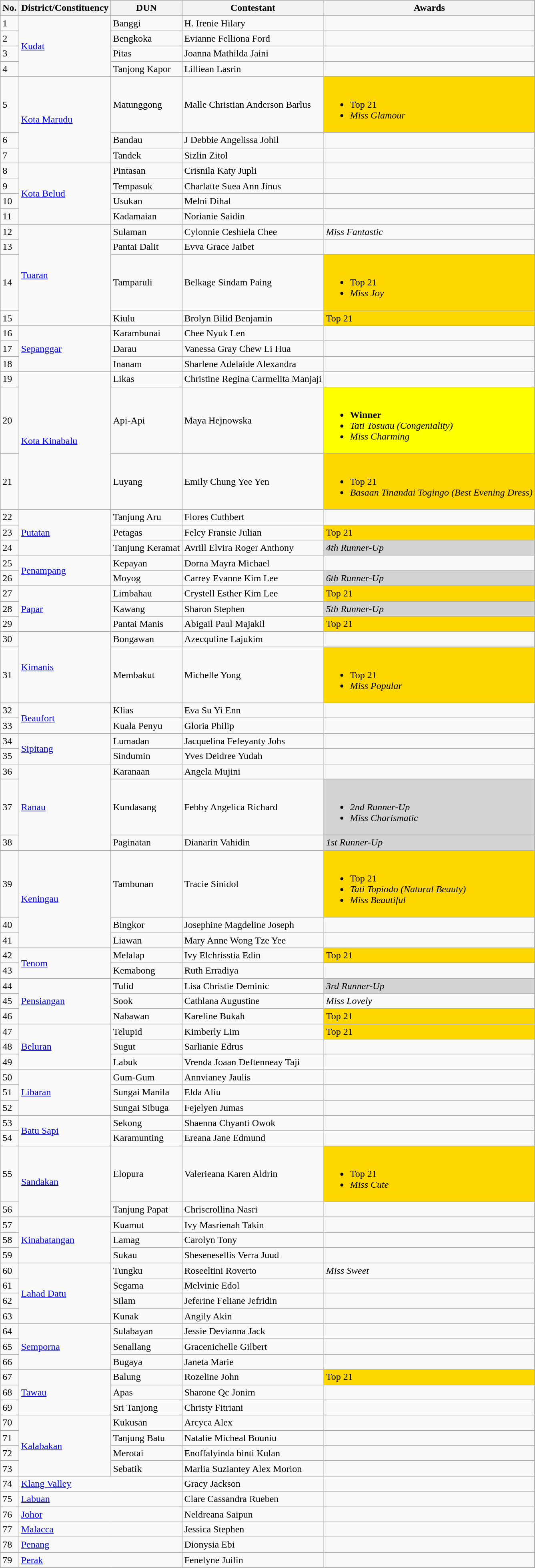<table class="wikitable">
<tr>
<th>No.</th>
<th>District/Constituency</th>
<th>DUN</th>
<th>Contestant</th>
<th>Awards</th>
</tr>
<tr>
<td>1</td>
<td rowspan="4"> <a href='#'>Kudat</a></td>
<td>Banggi</td>
<td>H. Irenie Hilary</td>
<td></td>
</tr>
<tr>
<td>2</td>
<td>Bengkoka</td>
<td>Evianne Felliona Ford</td>
<td></td>
</tr>
<tr>
<td>3</td>
<td>Pitas</td>
<td>Joanna Mathilda Jaini</td>
<td></td>
</tr>
<tr>
<td>4</td>
<td>Tanjong Kapor</td>
<td>Lilliean Lasrin</td>
<td></td>
</tr>
<tr>
<td>5</td>
<td rowspan="3"> <a href='#'>Kota Marudu</a></td>
<td>Matunggong</td>
<td>Malle Christian Anderson Barlus</td>
<td bgcolor=gold><br><ul><li>Top 21</li><li><em>Miss Glamour</em></li></ul></td>
</tr>
<tr>
<td>6</td>
<td>Bandau</td>
<td>J Debbie Angelissa Johil</td>
<td></td>
</tr>
<tr>
<td>7</td>
<td>Tandek</td>
<td>Sizlin Zitol</td>
<td></td>
</tr>
<tr>
<td>8</td>
<td rowspan="4"> <a href='#'>Kota Belud</a></td>
<td>Pintasan</td>
<td>Crisnila Katy Jupli</td>
<td></td>
</tr>
<tr>
<td>9</td>
<td>Tempasuk</td>
<td>Charlatte Suea Ann Jinus</td>
<td></td>
</tr>
<tr>
<td>10</td>
<td>Usukan</td>
<td>Melni Dihal</td>
<td></td>
</tr>
<tr>
<td>11</td>
<td>Kadamaian</td>
<td>Norianie Saidin</td>
<td></td>
</tr>
<tr>
<td>12</td>
<td rowspan="4"> <a href='#'>Tuaran</a></td>
<td>Sulaman</td>
<td>Cylonnie Ceshiela Chee</td>
<td><em>Miss Fantastic</em></td>
</tr>
<tr>
<td>13</td>
<td>Pantai Dalit</td>
<td>Evva Grace Jaibet</td>
<td></td>
</tr>
<tr>
<td>14</td>
<td>Tamparuli</td>
<td>Belkage Sindam Paing</td>
<td bgcolor=gold><br><ul><li>Top 21</li><li><em>Miss Joy</em></li></ul></td>
</tr>
<tr>
<td>15</td>
<td>Kiulu</td>
<td>Brolyn Bilid Benjamin</td>
<td bgcolor=gold>Top 21</td>
</tr>
<tr>
<td>16</td>
<td rowspan="3"> <a href='#'>Sepanggar</a></td>
<td>Karambunai</td>
<td>Chee Nyuk Len</td>
<td></td>
</tr>
<tr>
<td>17</td>
<td>Darau</td>
<td>Vanessa Gray Chew Li Hua</td>
<td></td>
</tr>
<tr>
<td>18</td>
<td>Inanam</td>
<td>Sharlene Adelaide Alexandra</td>
<td></td>
</tr>
<tr>
<td>19</td>
<td rowspan="3"> <a href='#'>Kota Kinabalu</a></td>
<td>Likas</td>
<td>Christine Regina Carmelita Manjaji</td>
<td></td>
</tr>
<tr>
<td>20</td>
<td>Api-Api</td>
<td>Maya Hejnowska</td>
<td bgcolor=yellow><br><ul><li><strong>Winner</strong></li><li><em>Tati Tosuau (Congeniality)</em></li><li><em>Miss Charming</em></li></ul></td>
</tr>
<tr>
<td>21</td>
<td>Luyang</td>
<td>Emily Chung Yee Yen</td>
<td bgcolor=gold><br><ul><li>Top 21</li><li><em>Basaan Tinandai Togingo (Best Evening Dress)</em></li></ul></td>
</tr>
<tr>
<td>22</td>
<td rowspan="3">  <a href='#'>Putatan</a></td>
<td>Tanjung Aru</td>
<td>Flores Cuthbert</td>
<td></td>
</tr>
<tr>
<td>23</td>
<td>Petagas</td>
<td>Felcy Fransie Julian</td>
<td bgcolor=gold>Top 21</td>
</tr>
<tr>
<td>24</td>
<td>Tanjung Keramat</td>
<td>Avrill Elvira Roger Anthony</td>
<td bgcolor=lightgrey><em>4th Runner-Up</em></td>
</tr>
<tr>
<td>25</td>
<td rowspan="2"> <a href='#'>Penampang</a></td>
<td>Kepayan</td>
<td>Dorna Mayra Michael</td>
<td></td>
</tr>
<tr>
<td>26</td>
<td>Moyog</td>
<td>Carrey Evanne Kim Lee</td>
<td bgcolor=lightgrey><em>6th Runner-Up</em></td>
</tr>
<tr>
<td>27</td>
<td rowspan="3"> <a href='#'>Papar</a></td>
<td>Limbahau</td>
<td>Crystell Esther Kim Lee</td>
<td bgcolor=gold>Top 21</td>
</tr>
<tr>
<td>28</td>
<td>Kawang</td>
<td>Sharon Stephen</td>
<td bgcolor=lightgrey><em>5th Runner-Up</em></td>
</tr>
<tr>
<td>29</td>
<td>Pantai Manis</td>
<td>Abigail Paul Majakil</td>
<td bgcolor=gold>Top 21</td>
</tr>
<tr>
<td>30</td>
<td rowspan="2"> <a href='#'>Kimanis</a></td>
<td>Bongawan</td>
<td>Azecquline Lajukim</td>
<td></td>
</tr>
<tr>
<td>31</td>
<td>Membakut</td>
<td>Michelle Yong</td>
<td bgcolor=gold><br><ul><li>Top 21</li><li><em>Miss Popular</em></li></ul></td>
</tr>
<tr>
<td>32</td>
<td rowspan="2"><a href='#'>Beaufort</a></td>
<td>Klias</td>
<td>Eva Su Yi Enn</td>
<td></td>
</tr>
<tr>
<td>33</td>
<td>Kuala Penyu</td>
<td>Gloria Philip</td>
<td></td>
</tr>
<tr>
<td>34</td>
<td rowspan="2"> <a href='#'>Sipitang</a></td>
<td>Lumadan</td>
<td>Jacquelina Fefeyanty Johs</td>
<td></td>
</tr>
<tr>
<td>35</td>
<td>Sindumin</td>
<td>Yves Deidree Yudah</td>
<td></td>
</tr>
<tr>
<td>36</td>
<td rowspan="3"> <a href='#'>Ranau</a></td>
<td>Karanaan</td>
<td>Angela Mujini</td>
<td></td>
</tr>
<tr>
<td>37</td>
<td>Kundasang</td>
<td>Febby Angelica Richard</td>
<td bgcolor=lightgrey><br><ul><li><em>2nd Runner-Up</em></li><li><em>Miss Charismatic</em></li></ul></td>
</tr>
<tr>
<td>38</td>
<td>Paginatan</td>
<td>Dianarin Vahidin</td>
<td bgcolor=lightgrey><em>1st Runner-Up</em></td>
</tr>
<tr>
<td>39</td>
<td rowspan="3"> <a href='#'>Keningau</a></td>
<td>Tambunan</td>
<td>Tracie Sinidol</td>
<td bgcolor=gold><br><ul><li>Top 21</li><li><em>Tati Topiodo (Natural Beauty)</em></li><li><em>Miss Beautiful</em></li></ul></td>
</tr>
<tr>
<td>40</td>
<td>Bingkor</td>
<td>Josephine Magdeline Joseph</td>
<td></td>
</tr>
<tr>
<td>41</td>
<td>Liawan</td>
<td>Mary Anne Wong Tze Yee</td>
<td></td>
</tr>
<tr>
<td>42</td>
<td rowspan="2"> <a href='#'>Tenom</a></td>
<td>Melalap</td>
<td>Ivy Elchrisstia Edin</td>
<td bgcolor=gold>Top 21</td>
</tr>
<tr>
<td>43</td>
<td>Kemabong</td>
<td>Ruth Erradiya</td>
<td></td>
</tr>
<tr>
<td>44</td>
<td rowspan="3"> <a href='#'>Pensiangan</a></td>
<td>Tulid</td>
<td>Lisa Christie Deminic</td>
<td bgcolor=lightgrey><em>3rd Runner-Up</em></td>
</tr>
<tr>
<td>45</td>
<td>Sook</td>
<td>Cathlana Augustine</td>
<td><em>Miss Lovely</em></td>
</tr>
<tr>
<td>46</td>
<td>Nabawan</td>
<td>Kareline Bukah</td>
<td bgcolor=gold>Top 21</td>
</tr>
<tr>
<td>47</td>
<td rowspan="3"> <a href='#'>Beluran</a></td>
<td>Telupid</td>
<td>Kimberly Lim</td>
<td bgcolor=gold>Top 21</td>
</tr>
<tr>
<td>48</td>
<td>Sugut</td>
<td>Sarlianie Edrus</td>
<td></td>
</tr>
<tr>
<td>49</td>
<td>Labuk</td>
<td>Vrenda Joaan Deftenneay Taji</td>
<td></td>
</tr>
<tr>
<td>50</td>
<td rowspan="3"> <a href='#'>Libaran</a></td>
<td>Gum-Gum</td>
<td>Annvianey Jaulis</td>
<td></td>
</tr>
<tr>
<td>51</td>
<td>Sungai Manila</td>
<td>Elda Aliu</td>
<td></td>
</tr>
<tr>
<td>52</td>
<td>Sungai Sibuga</td>
<td>Fejelyen Jumas</td>
<td></td>
</tr>
<tr>
<td>53</td>
<td rowspan="2"> <a href='#'>Batu Sapi</a></td>
<td>Sekong</td>
<td>Shaenna Chyanti Owok</td>
<td></td>
</tr>
<tr>
<td>54</td>
<td>Karamunting</td>
<td>Ereana Jane Edmund</td>
<td></td>
</tr>
<tr>
<td>55</td>
<td rowspan="2"> <a href='#'>Sandakan</a></td>
<td>Elopura</td>
<td>Valerieana Karen Aldrin</td>
<td bgcolor=gold><br><ul><li>Top 21</li><li><em>Miss Cute</em></li></ul></td>
</tr>
<tr>
<td>56</td>
<td>Tanjung Papat</td>
<td>Chriscrollina Nasri</td>
<td></td>
</tr>
<tr>
<td>57</td>
<td rowspan="3"> <a href='#'>Kinabatangan</a></td>
<td>Kuamut</td>
<td>Ivy Masrienah Takin</td>
<td></td>
</tr>
<tr>
<td>58</td>
<td>Lamag</td>
<td>Carolyn Tony</td>
<td></td>
</tr>
<tr>
<td>59</td>
<td>Sukau</td>
<td>Shesenesellis Verra Juud</td>
<td></td>
</tr>
<tr>
<td>60</td>
<td rowspan="4"> <a href='#'>Lahad Datu</a></td>
<td>Tungku</td>
<td>Roseeltini Roverto</td>
<td><em>Miss Sweet</em></td>
</tr>
<tr>
<td>61</td>
<td>Segama</td>
<td>Melvinie Edol</td>
<td></td>
</tr>
<tr>
<td>62</td>
<td>Silam</td>
<td>Jeferine Feliane Jefridin</td>
<td></td>
</tr>
<tr>
<td>63</td>
<td>Kunak</td>
<td>Angily Akin</td>
<td></td>
</tr>
<tr>
<td>64</td>
<td rowspan="3"><a href='#'>Semporna</a></td>
<td>Sulabayan</td>
<td>Jessie Devianna Jack</td>
<td></td>
</tr>
<tr>
<td>65</td>
<td>Senallang</td>
<td>Gracenichelle Gilbert</td>
<td></td>
</tr>
<tr>
<td>66</td>
<td>Bugaya</td>
<td>Janeta Marie</td>
<td></td>
</tr>
<tr>
<td>67</td>
<td rowspan="3"> <a href='#'>Tawau</a></td>
<td>Balung</td>
<td>Rozeline John</td>
<td bgcolor=gold>Top 21</td>
</tr>
<tr>
<td>68</td>
<td>Apas</td>
<td>Sharone Qc Jonim</td>
<td></td>
</tr>
<tr>
<td>69</td>
<td>Sri Tanjong</td>
<td>Christy Fitriani</td>
<td></td>
</tr>
<tr>
<td>70</td>
<td rowspan="4"> <a href='#'>Kalabakan</a></td>
<td>Kukusan</td>
<td>Arcyca Alex</td>
<td></td>
</tr>
<tr>
<td>71</td>
<td>Tanjung Batu</td>
<td>Natalie Micheal Bouniu</td>
<td></td>
</tr>
<tr>
<td>72</td>
<td>Merotai</td>
<td>Enoffalyinda binti Kulan</td>
<td></td>
</tr>
<tr>
<td>73</td>
<td>Sebatik</td>
<td>Marlia Suziantey Alex Morion</td>
<td></td>
</tr>
<tr>
<td>74</td>
<td colspan="2">  <a href='#'>Klang Valley</a></td>
<td>Gracy Jackson</td>
<td></td>
</tr>
<tr>
<td>75</td>
<td colspan="2"> <a href='#'>Labuan</a></td>
<td>Clare Cassandra Rueben</td>
<td></td>
</tr>
<tr>
<td>76</td>
<td colspan="2"> <a href='#'>Johor</a></td>
<td>Neldreana Saipun</td>
<td></td>
</tr>
<tr>
<td>77</td>
<td colspan="2"> <a href='#'>Malacca</a></td>
<td>Jessica Stephen</td>
<td></td>
</tr>
<tr>
<td>78</td>
<td colspan="2"> <a href='#'>Penang</a></td>
<td>Dionysia Ebi</td>
<td></td>
</tr>
<tr>
<td>79</td>
<td colspan="2"> <a href='#'>Perak</a></td>
<td>Fenelyne Juilin</td>
<td></td>
</tr>
</table>
